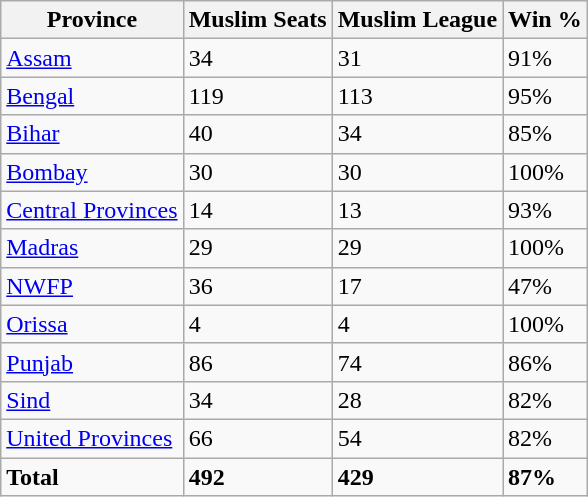<table class=wikitable style=text-align:centre>
<tr>
<th>Province</th>
<th>Muslim Seats</th>
<th>Muslim League</th>
<th>Win %</th>
</tr>
<tr>
<td align=left><a href='#'>Assam</a></td>
<td>34</td>
<td>31</td>
<td>91%</td>
</tr>
<tr>
<td align=left><a href='#'>Bengal</a></td>
<td>119</td>
<td>113</td>
<td>95%</td>
</tr>
<tr>
<td align=left><a href='#'>Bihar</a></td>
<td>40</td>
<td>34</td>
<td>85%</td>
</tr>
<tr>
<td align=left><a href='#'>Bombay</a></td>
<td>30</td>
<td>30</td>
<td>100%</td>
</tr>
<tr>
<td align=left><a href='#'>Central Provinces</a></td>
<td>14</td>
<td>13</td>
<td>93%</td>
</tr>
<tr>
<td align=left><a href='#'>Madras</a></td>
<td>29</td>
<td>29</td>
<td>100%</td>
</tr>
<tr>
<td align=left><a href='#'>NWFP</a></td>
<td>36</td>
<td>17</td>
<td>47%</td>
</tr>
<tr>
<td align=left><a href='#'>Orissa</a></td>
<td>4</td>
<td>4</td>
<td>100%</td>
</tr>
<tr>
<td align=left><a href='#'>Punjab</a></td>
<td>86</td>
<td>74</td>
<td>86%</td>
</tr>
<tr>
<td align=left><a href='#'>Sind</a></td>
<td>34</td>
<td>28</td>
<td>82%</td>
</tr>
<tr>
<td align=left><a href='#'>United Provinces</a></td>
<td>66</td>
<td>54</td>
<td>82%</td>
</tr>
<tr>
<td align=left><strong>Total</strong></td>
<td><strong>492</strong></td>
<td><strong>429</strong></td>
<td><strong>87%</strong></td>
</tr>
</table>
